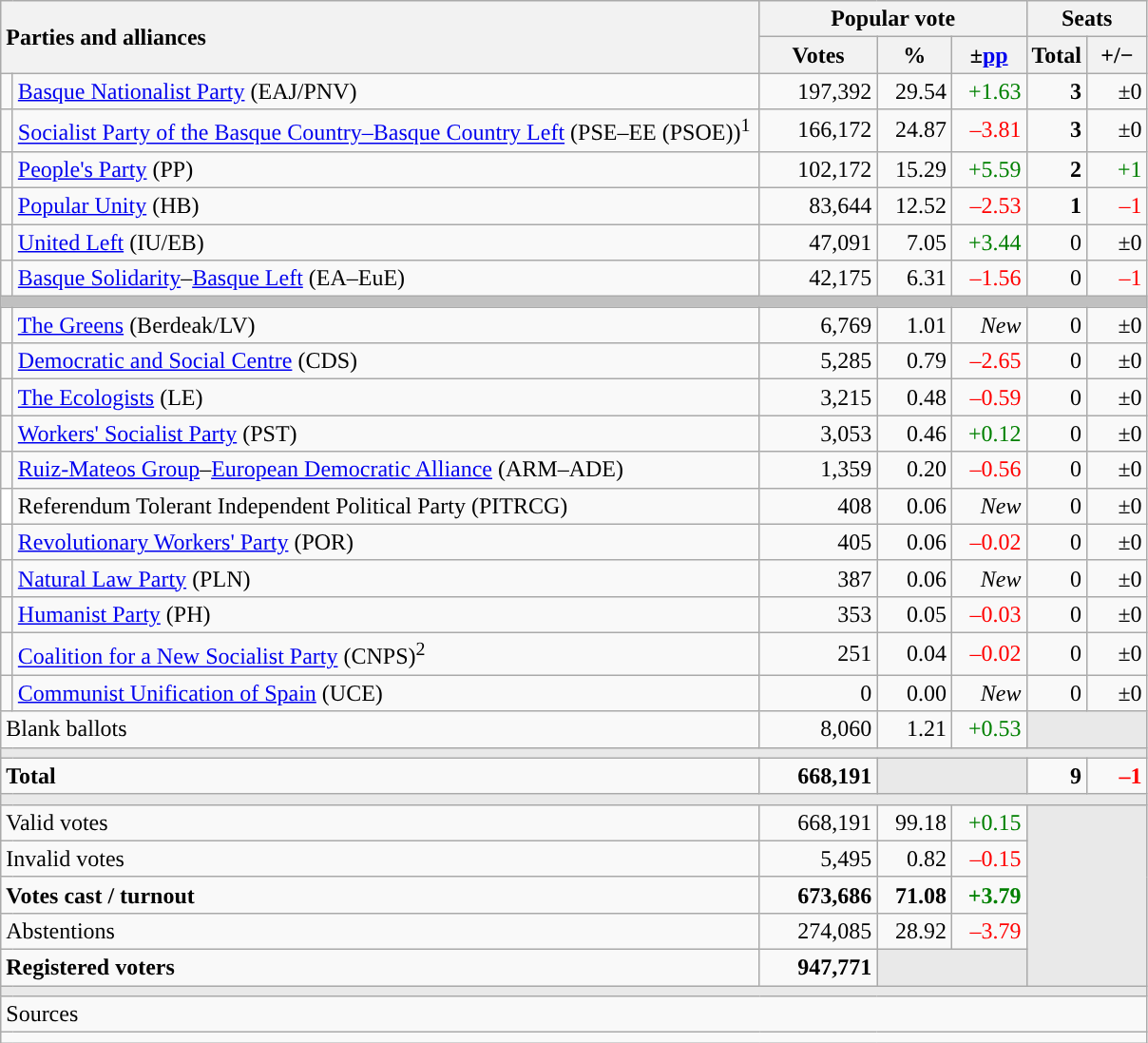<table class="wikitable" style="text-align:right;">
<tr>
<th style="text-align:left;" rowspan="2" colspan="2" width="525">Parties and alliances</th>
<th colspan="3">Popular vote</th>
<th colspan="2">Seats</th>
</tr>
<tr>
<th width="75">Votes</th>
<th width="45">%</th>
<th width="45">±<a href='#'>pp</a></th>
<th width="35">Total</th>
<th width="35">+/−</th>
</tr>
<tr>
<td width="1" style="color:inherit;background:"></td>
<td align="left"><a href='#'>Basque Nationalist Party</a> (EAJ/PNV)</td>
<td>197,392</td>
<td>29.54</td>
<td style="color:green;">+1.63</td>
<td><strong>3</strong></td>
<td>±0</td>
</tr>
<tr>
<td style="color:inherit;background:"></td>
<td align="left"><a href='#'>Socialist Party of the Basque Country–Basque Country Left</a> (PSE–EE (PSOE))<sup>1</sup></td>
<td>166,172</td>
<td>24.87</td>
<td style="color:red;">–3.81</td>
<td><strong>3</strong></td>
<td>±0</td>
</tr>
<tr>
<td style="color:inherit;background:"></td>
<td align="left"><a href='#'>People's Party</a> (PP)</td>
<td>102,172</td>
<td>15.29</td>
<td style="color:green;">+5.59</td>
<td><strong>2</strong></td>
<td style="color:green;">+1</td>
</tr>
<tr>
<td style="color:inherit;background:"></td>
<td align="left"><a href='#'>Popular Unity</a> (HB)</td>
<td>83,644</td>
<td>12.52</td>
<td style="color:red;">–2.53</td>
<td><strong>1</strong></td>
<td style="color:red;">–1</td>
</tr>
<tr>
<td style="color:inherit;background:"></td>
<td align="left"><a href='#'>United Left</a> (IU/EB)</td>
<td>47,091</td>
<td>7.05</td>
<td style="color:green;">+3.44</td>
<td>0</td>
<td>±0</td>
</tr>
<tr>
<td style="color:inherit;background:"></td>
<td align="left"><a href='#'>Basque Solidarity</a>–<a href='#'>Basque Left</a> (EA–EuE)</td>
<td>42,175</td>
<td>6.31</td>
<td style="color:red;">–1.56</td>
<td>0</td>
<td style="color:red;">–1</td>
</tr>
<tr>
<td colspan="7" bgcolor="#C0C0C0"></td>
</tr>
<tr>
<td style="color:inherit;background:"></td>
<td align="left"><a href='#'>The Greens</a> (Berdeak/LV)</td>
<td>6,769</td>
<td>1.01</td>
<td><em>New</em></td>
<td>0</td>
<td>±0</td>
</tr>
<tr>
<td style="color:inherit;background:"></td>
<td align="left"><a href='#'>Democratic and Social Centre</a> (CDS)</td>
<td>5,285</td>
<td>0.79</td>
<td style="color:red;">–2.65</td>
<td>0</td>
<td>±0</td>
</tr>
<tr>
<td style="color:inherit;background:"></td>
<td align="left"><a href='#'>The Ecologists</a> (LE)</td>
<td>3,215</td>
<td>0.48</td>
<td style="color:red;">–0.59</td>
<td>0</td>
<td>±0</td>
</tr>
<tr>
<td style="color:inherit;background:"></td>
<td align="left"><a href='#'>Workers' Socialist Party</a> (PST)</td>
<td>3,053</td>
<td>0.46</td>
<td style="color:green;">+0.12</td>
<td>0</td>
<td>±0</td>
</tr>
<tr>
<td style="color:inherit;background:"></td>
<td align="left"><a href='#'>Ruiz-Mateos Group</a>–<a href='#'>European Democratic Alliance</a> (ARM–ADE)</td>
<td>1,359</td>
<td>0.20</td>
<td style="color:red;">–0.56</td>
<td>0</td>
<td>±0</td>
</tr>
<tr>
<td bgcolor="white"></td>
<td align="left">Referendum Tolerant Independent Political Party (PITRCG)</td>
<td>408</td>
<td>0.06</td>
<td><em>New</em></td>
<td>0</td>
<td>±0</td>
</tr>
<tr>
<td style="color:inherit;background:"></td>
<td align="left"><a href='#'>Revolutionary Workers' Party</a> (POR)</td>
<td>405</td>
<td>0.06</td>
<td style="color:red;">–0.02</td>
<td>0</td>
<td>±0</td>
</tr>
<tr>
<td style="color:inherit;background:"></td>
<td align="left"><a href='#'>Natural Law Party</a> (PLN)</td>
<td>387</td>
<td>0.06</td>
<td><em>New</em></td>
<td>0</td>
<td>±0</td>
</tr>
<tr>
<td style="color:inherit;background:"></td>
<td align="left"><a href='#'>Humanist Party</a> (PH)</td>
<td>353</td>
<td>0.05</td>
<td style="color:red;">–0.03</td>
<td>0</td>
<td>±0</td>
</tr>
<tr>
<td style="color:inherit;background:"></td>
<td align="left"><a href='#'>Coalition for a New Socialist Party</a> (CNPS)<sup>2</sup></td>
<td>251</td>
<td>0.04</td>
<td style="color:red;">–0.02</td>
<td>0</td>
<td>±0</td>
</tr>
<tr>
<td style="color:inherit;background:"></td>
<td align="left"><a href='#'>Communist Unification of Spain</a> (UCE)</td>
<td>0</td>
<td>0.00</td>
<td><em>New</em></td>
<td>0</td>
<td>±0</td>
</tr>
<tr>
<td align="left" colspan="2">Blank ballots</td>
<td>8,060</td>
<td>1.21</td>
<td style="color:green;">+0.53</td>
<td bgcolor="#E9E9E9" colspan="2"></td>
</tr>
<tr>
<td colspan="7" bgcolor="#E9E9E9"></td>
</tr>
<tr style="font-weight:bold;">
<td align="left" colspan="2">Total</td>
<td>668,191</td>
<td bgcolor="#E9E9E9" colspan="2"></td>
<td>9</td>
<td style="color:red;">–1</td>
</tr>
<tr>
<td colspan="7" bgcolor="#E9E9E9"></td>
</tr>
<tr>
<td align="left" colspan="2">Valid votes</td>
<td>668,191</td>
<td>99.18</td>
<td style="color:green;">+0.15</td>
<td bgcolor="#E9E9E9" colspan="2" rowspan="5"></td>
</tr>
<tr>
<td align="left" colspan="2">Invalid votes</td>
<td>5,495</td>
<td>0.82</td>
<td style="color:red;">–0.15</td>
</tr>
<tr style="font-weight:bold;">
<td align="left" colspan="2">Votes cast / turnout</td>
<td>673,686</td>
<td>71.08</td>
<td style="color:green;">+3.79</td>
</tr>
<tr>
<td align="left" colspan="2">Abstentions</td>
<td>274,085</td>
<td>28.92</td>
<td style="color:red;">–3.79</td>
</tr>
<tr style="font-weight:bold;">
<td align="left" colspan="2">Registered voters</td>
<td>947,771</td>
<td bgcolor="#E9E9E9" colspan="2"></td>
</tr>
<tr>
<td colspan="7" bgcolor="#E9E9E9"></td>
</tr>
<tr>
<td align="left" colspan="7">Sources</td>
</tr>
<tr>
<td colspan="7" style="text-align:left; max-width:790px;"></td>
</tr>
</table>
